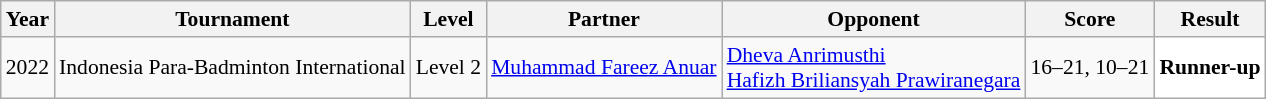<table class="sortable wikitable" style="font-size: 90%;">
<tr>
<th>Year</th>
<th>Tournament</th>
<th>Level</th>
<th>Partner</th>
<th>Opponent</th>
<th>Score</th>
<th>Result</th>
</tr>
<tr>
<td align="center">2022</td>
<td align="left">Indonesia Para-Badminton International</td>
<td align="left">Level 2</td>
<td> <a href='#'>Muhammad Fareez Anuar</a></td>
<td align="left"> <a href='#'>Dheva Anrimusthi</a><br> <a href='#'>Hafizh Briliansyah Prawiranegara</a></td>
<td align="left">16–21, 10–21</td>
<td style="text-align:left; background:white"> <strong>Runner-up</strong></td>
</tr>
</table>
